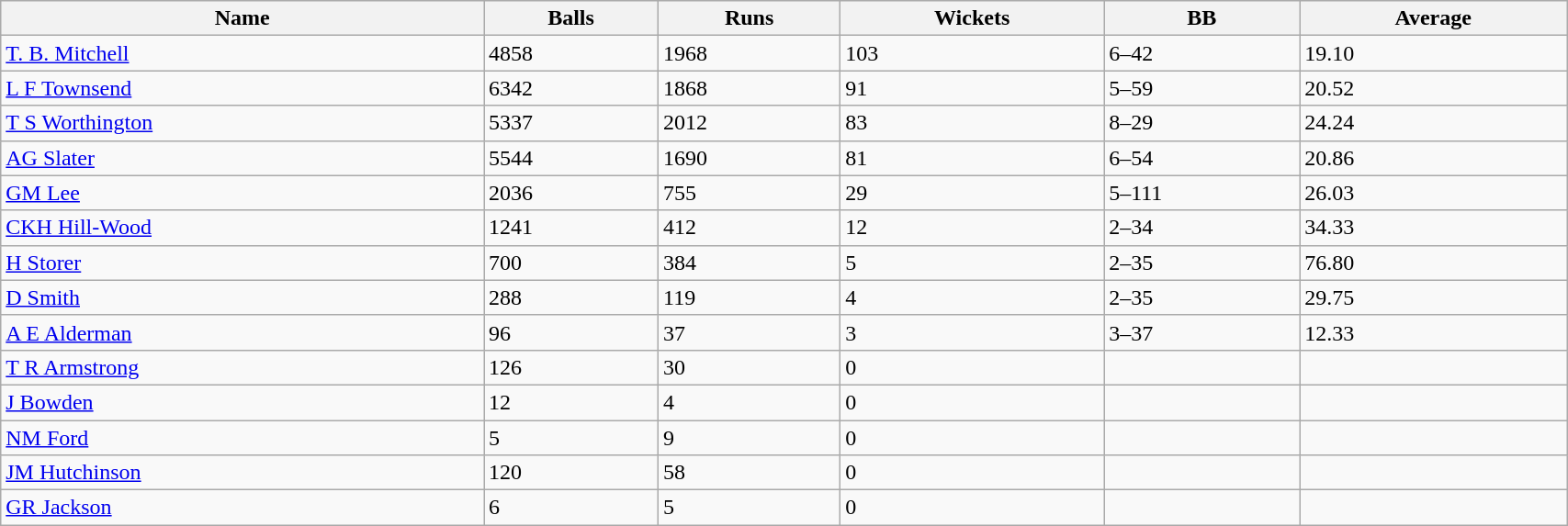<table class="wikitable sortable" style="width:90%;">
<tr style="background:#efefef;">
<th>Name</th>
<th>Balls</th>
<th>Runs</th>
<th>Wickets</th>
<th>BB</th>
<th>Average</th>
</tr>
<tr>
<td><a href='#'>T. B. Mitchell</a></td>
<td>4858</td>
<td>1968</td>
<td>103</td>
<td>6–42</td>
<td>19.10</td>
</tr>
<tr>
<td><a href='#'>L F Townsend</a></td>
<td>6342</td>
<td>1868</td>
<td>91</td>
<td>5–59</td>
<td>20.52</td>
</tr>
<tr>
<td><a href='#'>T S Worthington</a></td>
<td>5337</td>
<td>2012</td>
<td>83</td>
<td>8–29</td>
<td>24.24</td>
</tr>
<tr>
<td><a href='#'>AG Slater</a></td>
<td>5544</td>
<td>1690</td>
<td>81</td>
<td>6–54</td>
<td>20.86</td>
</tr>
<tr>
<td><a href='#'>GM Lee</a></td>
<td>2036</td>
<td>755</td>
<td>29</td>
<td>5–111</td>
<td>26.03</td>
</tr>
<tr>
<td><a href='#'>CKH Hill-Wood</a></td>
<td>1241</td>
<td>412</td>
<td>12</td>
<td>2–34</td>
<td>34.33</td>
</tr>
<tr>
<td><a href='#'>H Storer</a></td>
<td>700</td>
<td>384</td>
<td>5</td>
<td>2–35</td>
<td>76.80</td>
</tr>
<tr>
<td><a href='#'>D Smith</a></td>
<td>288</td>
<td>119</td>
<td>4</td>
<td>2–35</td>
<td>29.75</td>
</tr>
<tr>
<td><a href='#'>A E Alderman</a></td>
<td>96</td>
<td>37</td>
<td>3</td>
<td>3–37</td>
<td>12.33</td>
</tr>
<tr>
<td><a href='#'>T R Armstrong</a></td>
<td>126</td>
<td>30</td>
<td>0</td>
<td></td>
<td></td>
</tr>
<tr>
<td><a href='#'>J Bowden</a></td>
<td>12</td>
<td>4</td>
<td>0</td>
<td></td>
<td></td>
</tr>
<tr>
<td><a href='#'>NM Ford</a></td>
<td>5</td>
<td>9</td>
<td>0</td>
<td></td>
<td></td>
</tr>
<tr>
<td><a href='#'>JM Hutchinson</a></td>
<td>120</td>
<td>58</td>
<td>0</td>
<td></td>
<td></td>
</tr>
<tr>
<td><a href='#'>GR Jackson</a></td>
<td>6</td>
<td>5</td>
<td>0</td>
<td></td>
<td></td>
</tr>
</table>
